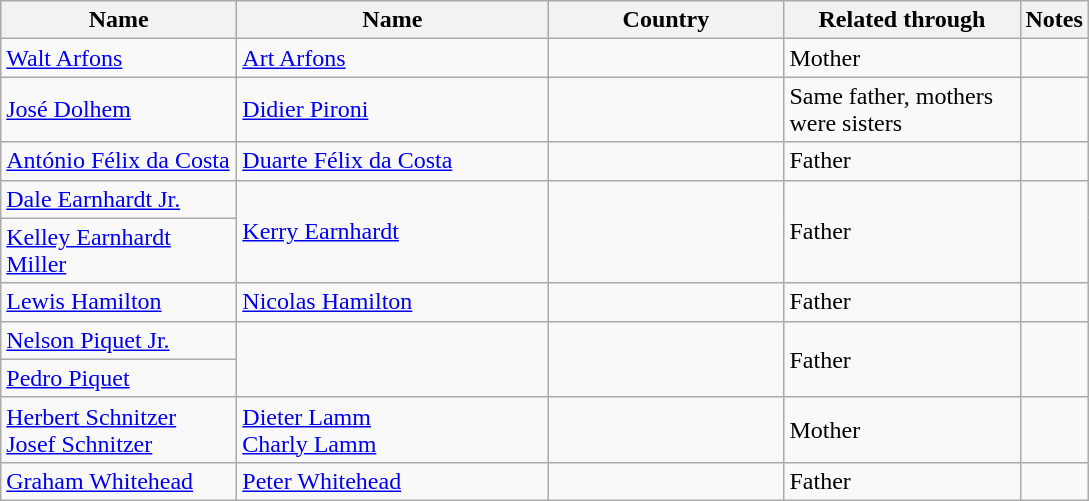<table class="wikitable sortable" border="1">
<tr>
<th width="150">Name</th>
<th width="200">Name</th>
<th width="150">Country</th>
<th width="150">Related through</th>
<th width="*">Notes</th>
</tr>
<tr>
<td><a href='#'>Walt Arfons</a></td>
<td><a href='#'>Art Arfons</a></td>
<td></td>
<td>Mother</td>
<td></td>
</tr>
<tr>
<td><a href='#'>José Dolhem</a></td>
<td><a href='#'>Didier Pironi</a></td>
<td></td>
<td>Same father, mothers were sisters</td>
<td></td>
</tr>
<tr>
<td><a href='#'>António Félix da Costa</a></td>
<td><a href='#'>Duarte Félix da Costa</a></td>
<td></td>
<td>Father</td>
<td></td>
</tr>
<tr>
<td><a href='#'>Dale Earnhardt Jr.</a></td>
<td rowspan=2><a href='#'>Kerry Earnhardt</a></td>
<td rowspan=2></td>
<td rowspan=2>Father</td>
<td rowspan=2></td>
</tr>
<tr>
<td><a href='#'>Kelley Earnhardt Miller</a></td>
</tr>
<tr>
<td><a href='#'>Lewis Hamilton</a></td>
<td><a href='#'>Nicolas Hamilton</a></td>
<td></td>
<td>Father</td>
<td></td>
</tr>
<tr>
<td><a href='#'>Nelson Piquet Jr.</a></td>
<td rowspan=2></td>
<td rowspan=2></td>
<td rowspan=2>Father</td>
<td rowspan=2></td>
</tr>
<tr>
<td><a href='#'>Pedro Piquet</a></td>
</tr>
<tr>
<td><a href='#'>Herbert Schnitzer</a><br><a href='#'>Josef Schnitzer</a></td>
<td><a href='#'>Dieter Lamm</a><br><a href='#'>Charly Lamm</a></td>
<td></td>
<td>Mother</td>
<td></td>
</tr>
<tr>
<td><a href='#'>Graham Whitehead</a></td>
<td><a href='#'>Peter Whitehead</a></td>
<td></td>
<td>Father</td>
<td></td>
</tr>
</table>
